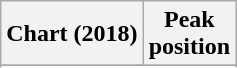<table class="wikitable plainrowheaders sortable" style="text-align:center;">
<tr>
<th scope="col">Chart (2018)</th>
<th scope="col">Peak<br>position</th>
</tr>
<tr>
</tr>
<tr>
</tr>
<tr>
</tr>
<tr>
</tr>
</table>
